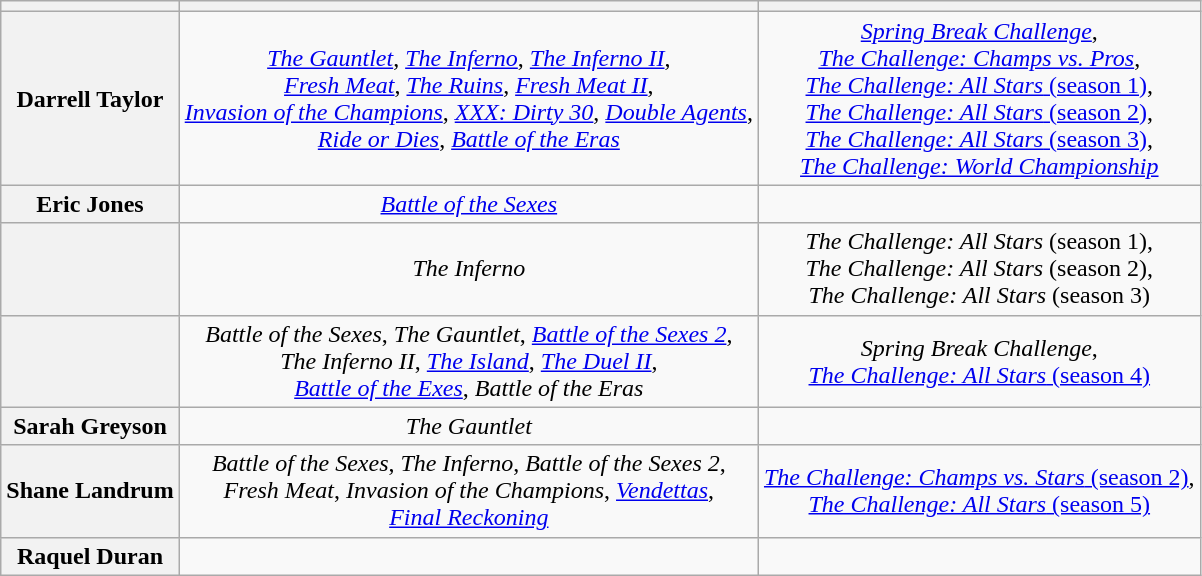<table class="wikitable sortable" style="text-align:center">
<tr>
<th scope="col"></th>
<th scope="col"></th>
<th scope="col"></th>
</tr>
<tr>
<th scope="row">Darrell Taylor</th>
<td><em><a href='#'>The Gauntlet</a></em>, <em><a href='#'>The Inferno</a></em>, <em><a href='#'>The Inferno II</a></em>,<br><em><a href='#'>Fresh Meat</a></em>, <em><a href='#'>The Ruins</a></em>, <em><a href='#'>Fresh Meat II</a></em>,<br><em><a href='#'>Invasion of the Champions</a></em>, <em><a href='#'>XXX: Dirty 30</a></em>, <em><a href='#'>Double Agents</a></em>,<br><em><a href='#'>Ride or Dies</a></em>, <em><a href='#'>Battle of the Eras</a></em></td>
<td><em><a href='#'>Spring Break Challenge</a></em>,<br><em><a href='#'>The Challenge: Champs vs. Pros</a></em>,<br><a href='#'><em>The Challenge: All Stars</em> (season 1)</a>,<br><a href='#'><em>The Challenge: All Stars</em> (season 2)</a>,<br><a href='#'><em>The Challenge: All Stars</em> (season 3)</a>,<br><em><a href='#'>The Challenge: World Championship</a></em></td>
</tr>
<tr>
<th scope="row">Eric Jones</th>
<td><em><a href='#'>Battle of the Sexes</a></em></td>
<td></td>
</tr>
<tr>
<th scope="row"></th>
<td><em>The Inferno</em></td>
<td><em>The Challenge: All Stars</em> (season 1),<br><em>The Challenge: All Stars</em> (season 2),<br><em>The Challenge: All Stars</em> (season 3)</td>
</tr>
<tr>
<th scope="row"></th>
<td><em>Battle of the Sexes</em>, <em>The Gauntlet</em>, <em><a href='#'>Battle of the Sexes 2</a></em>,<br><em>The Inferno II</em>, <em><a href='#'>The Island</a></em>, <em><a href='#'>The Duel II</a></em>,<br><em><a href='#'>Battle of the Exes</a></em>, <em>Battle of the Eras</em></td>
<td><em>Spring Break Challenge</em>,<br><a href='#'><em>The Challenge: All Stars</em> (season 4)</a></td>
</tr>
<tr>
<th scope="row">Sarah Greyson</th>
<td><em>The Gauntlet</em></td>
<td></td>
</tr>
<tr>
<th scope="row">Shane Landrum</th>
<td><em>Battle of the Sexes</em>, <em>The Inferno</em>, <em>Battle of the Sexes 2</em>,<br><em>Fresh Meat</em>, <em>Invasion of the Champions</em>, <em><a href='#'>Vendettas</a></em>,<br><em><a href='#'>Final Reckoning</a></em></td>
<td><a href='#'><em>The Challenge: Champs vs. Stars</em> (season 2)</a>,<br><a href='#'><em>The Challenge: All Stars</em> (season 5)</a></td>
</tr>
<tr>
<th scope="row">Raquel Duran</th>
<td></td>
<td></td>
</tr>
</table>
